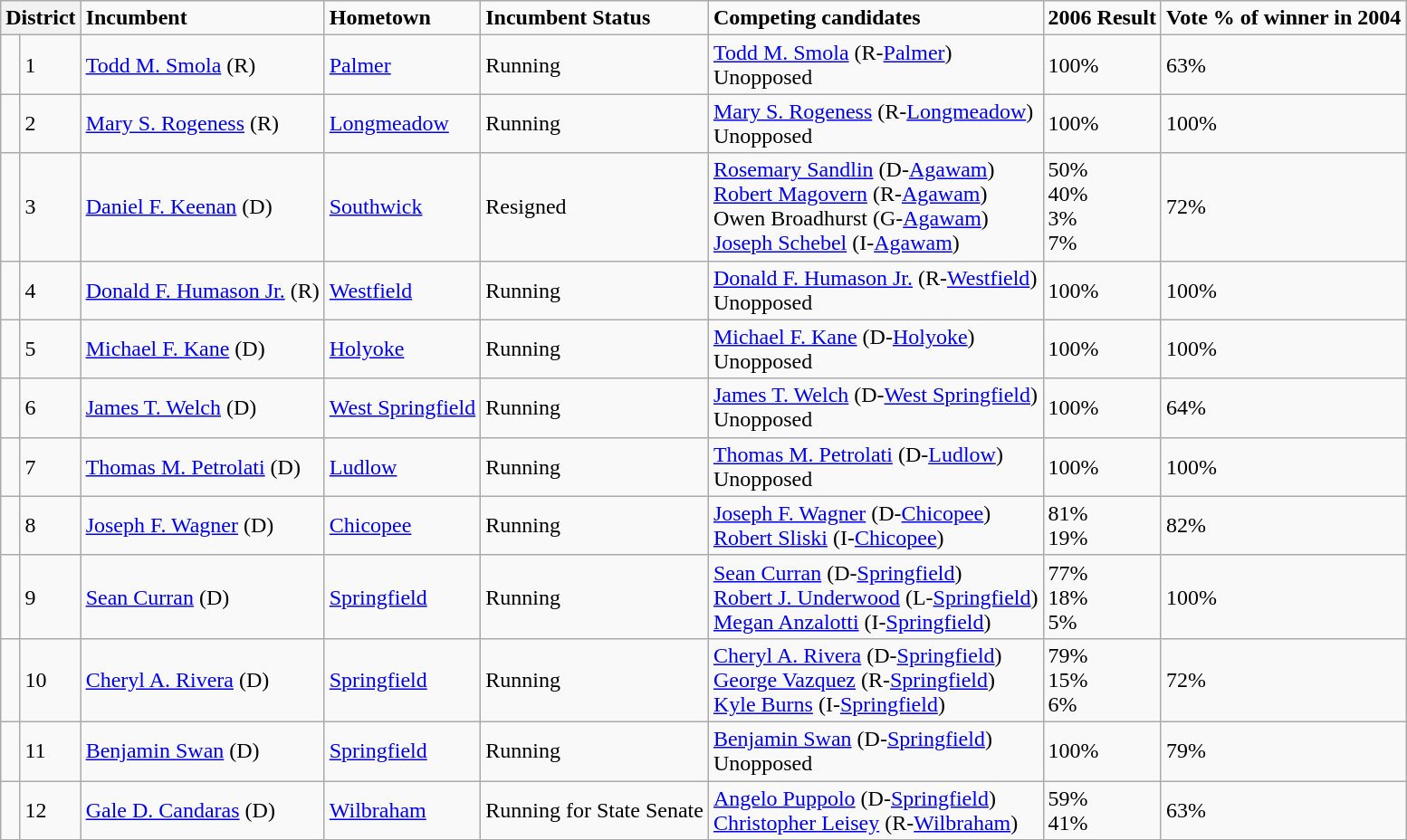<table class="wikitable">
<tr ">
<th colspan="2" style="text-align:center;"><strong>District</strong></th>
<td><strong>Incumbent</strong></td>
<td><strong>Hometown</strong></td>
<td><strong>Incumbent Status</strong></td>
<td><strong>Competing candidates</strong></td>
<td><strong>2006 Result</strong></td>
<td><strong>Vote % of winner in 2004 </strong></td>
</tr>
<tr>
<td></td>
<td>1</td>
<td><a href='#'>Todd M. Smola</a> (R)</td>
<td><a href='#'>Palmer</a></td>
<td>Running</td>
<td><a href='#'>Todd M. Smola</a> (R-<a href='#'>Palmer</a>) <br> Unopposed</td>
<td>100%</td>
<td>63%</td>
</tr>
<tr>
<td></td>
<td>2</td>
<td><a href='#'>Mary S. Rogeness</a> (R)</td>
<td><a href='#'>Longmeadow</a></td>
<td>Running</td>
<td><a href='#'>Mary S. Rogeness</a> (R-<a href='#'>Longmeadow</a>) <br> Unopposed</td>
<td>100%</td>
<td>100%</td>
</tr>
<tr>
<td></td>
<td>3</td>
<td><a href='#'>Daniel F. Keenan</a> (D)</td>
<td><a href='#'>Southwick</a></td>
<td>Resigned</td>
<td><a href='#'>Rosemary Sandlin</a> (D-<a href='#'>Agawam</a>) <br> <a href='#'>Robert Magovern</a> (R-<a href='#'>Agawam</a>) <br> Owen Broadhurst (G-<a href='#'>Agawam</a>) <br> <a href='#'>Joseph Schebel</a> (I-<a href='#'>Agawam</a>)</td>
<td>50% <br> 40% <br> 3% <br> 7%</td>
<td>72%</td>
</tr>
<tr>
<td></td>
<td>4</td>
<td><a href='#'>Donald F. Humason Jr.</a> (R)</td>
<td><a href='#'>Westfield</a></td>
<td>Running</td>
<td><a href='#'>Donald F. Humason Jr.</a> (R-<a href='#'>Westfield</a>) <br> Unopposed</td>
<td>100%</td>
<td>100%</td>
</tr>
<tr>
<td></td>
<td>5</td>
<td><a href='#'>Michael F. Kane</a> (D)</td>
<td><a href='#'>Holyoke</a></td>
<td>Running</td>
<td><a href='#'>Michael F. Kane</a> (D-<a href='#'>Holyoke</a>) <br> Unopposed</td>
<td>100%</td>
<td>100%</td>
</tr>
<tr>
<td></td>
<td>6</td>
<td><a href='#'>James T. Welch</a> (D)</td>
<td><a href='#'>West Springfield</a></td>
<td>Running</td>
<td><a href='#'>James T. Welch</a> (D-<a href='#'>West Springfield</a>) <br> Unopposed</td>
<td>100%</td>
<td>64%</td>
</tr>
<tr>
<td></td>
<td>7</td>
<td><a href='#'>Thomas M. Petrolati</a> (D)</td>
<td><a href='#'>Ludlow</a></td>
<td>Running</td>
<td><a href='#'>Thomas M. Petrolati</a> (D-<a href='#'>Ludlow</a>) <br> Unopposed</td>
<td>100%</td>
<td>100%</td>
</tr>
<tr>
<td></td>
<td>8</td>
<td><a href='#'>Joseph F. Wagner</a> (D)</td>
<td><a href='#'>Chicopee</a></td>
<td>Running</td>
<td><a href='#'>Joseph F. Wagner</a> (D-<a href='#'>Chicopee</a>) <br> <a href='#'>Robert Sliski</a> (I-<a href='#'>Chicopee</a>)</td>
<td>81% <br> 19%</td>
<td>82%</td>
</tr>
<tr>
<td></td>
<td>9</td>
<td><a href='#'>Sean Curran</a> (D)</td>
<td><a href='#'>Springfield</a></td>
<td>Running</td>
<td><a href='#'>Sean Curran</a> (D-<a href='#'>Springfield</a>) <br> <a href='#'>Robert J. Underwood</a> (L-<a href='#'>Springfield</a>) <br> <a href='#'>Megan Anzalotti</a> (I-<a href='#'>Springfield</a>)</td>
<td>77% <br> 18% <br> 5%</td>
<td>100%</td>
</tr>
<tr>
<td></td>
<td>10</td>
<td><a href='#'>Cheryl A. Rivera</a> (D)</td>
<td><a href='#'>Springfield</a></td>
<td>Running</td>
<td><a href='#'>Cheryl A. Rivera</a> (D-<a href='#'>Springfield</a>) <br> <a href='#'>George Vazquez</a> (R-<a href='#'>Springfield</a>) <br> <a href='#'>Kyle Burns</a> (I-<a href='#'>Springfield</a>)</td>
<td>79% <br> 15% <br> 6%</td>
<td>72%</td>
</tr>
<tr>
<td></td>
<td>11</td>
<td><a href='#'>Benjamin Swan</a> (D)</td>
<td><a href='#'>Springfield</a></td>
<td>Running</td>
<td><a href='#'>Benjamin Swan</a> (D-<a href='#'>Springfield</a>) <br> Unopposed</td>
<td>100%</td>
<td>79%</td>
</tr>
<tr>
<td></td>
<td>12</td>
<td><a href='#'>Gale D. Candaras</a> (D)</td>
<td><a href='#'>Wilbraham</a></td>
<td>Running for State Senate</td>
<td><a href='#'>Angelo Puppolo</a> (D-<a href='#'>Springfield</a>) <br> <a href='#'>Christopher Leisey</a> (R-<a href='#'>Wilbraham</a>)</td>
<td>59% <br> 41%</td>
<td>63%</td>
</tr>
</table>
